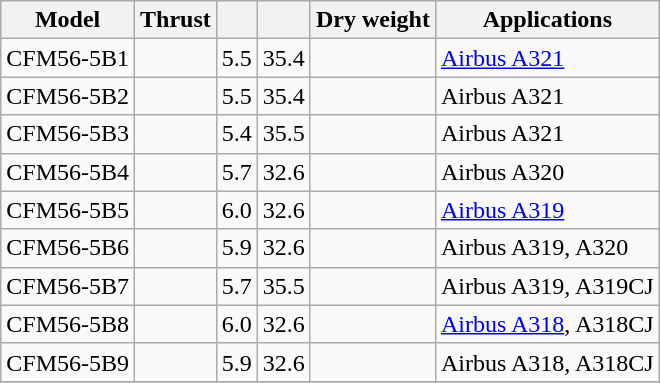<table class="wikitable sortable" style="text-align:center;">
<tr>
<th class="unsortable">Model</th>
<th>Thrust</th>
<th></th>
<th></th>
<th>Dry weight</th>
<th class="unsortable">Applications</th>
</tr>
<tr>
<td>CFM56-5B1</td>
<td></td>
<td>5.5</td>
<td>35.4</td>
<td></td>
<td align="left"><a href='#'>Airbus A321</a></td>
</tr>
<tr>
<td>CFM56-5B2</td>
<td></td>
<td>5.5</td>
<td>35.4</td>
<td></td>
<td align="left">Airbus A321</td>
</tr>
<tr>
<td>CFM56-5B3</td>
<td></td>
<td>5.4</td>
<td>35.5</td>
<td></td>
<td align="left">Airbus A321</td>
</tr>
<tr>
<td>CFM56-5B4</td>
<td></td>
<td>5.7</td>
<td>32.6</td>
<td></td>
<td align="left">Airbus A320</td>
</tr>
<tr>
<td>CFM56-5B5</td>
<td></td>
<td>6.0</td>
<td>32.6</td>
<td></td>
<td align="left"><a href='#'>Airbus A319</a></td>
</tr>
<tr>
<td>CFM56-5B6</td>
<td></td>
<td>5.9</td>
<td>32.6</td>
<td></td>
<td align="left">Airbus A319, A320</td>
</tr>
<tr>
<td>CFM56-5B7</td>
<td></td>
<td>5.7</td>
<td>35.5</td>
<td></td>
<td align="left">Airbus A319, A319CJ</td>
</tr>
<tr>
<td>CFM56-5B8</td>
<td></td>
<td>6.0</td>
<td>32.6</td>
<td></td>
<td align="left"><a href='#'>Airbus A318</a>, A318CJ</td>
</tr>
<tr>
<td>CFM56-5B9</td>
<td></td>
<td>5.9</td>
<td>32.6</td>
<td></td>
<td align="left">Airbus A318, A318CJ</td>
</tr>
<tr>
</tr>
</table>
